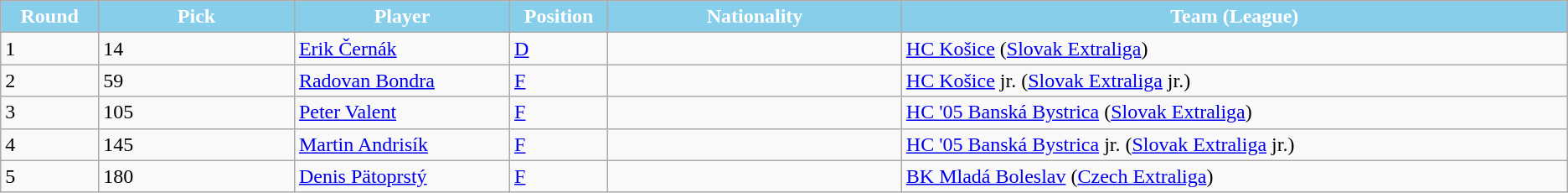<table class="wikitable sortable sortable">
<tr>
<th style="background:skyBlue; color:white; width:5%;">Round</th>
<th style="background:skyBlue; color:white; width:10%;">Pick</th>
<th style="background:skyBlue; color:white; width:11%;">Player</th>
<th style="background:skyBlue; color:white; width:5%;">Position</th>
<th style="background:skyBlue; color:white; width:15%;">Nationality</th>
<th style="background:skyBlue; color:white; width:34%;">Team (League)</th>
</tr>
<tr>
<td>1</td>
<td>14</td>
<td><a href='#'>Erik Černák</a></td>
<td><a href='#'>D</a></td>
<td></td>
<td><a href='#'>HC Košice</a> (<a href='#'>Slovak Extraliga</a>)</td>
</tr>
<tr>
<td>2</td>
<td>59</td>
<td><a href='#'>Radovan Bondra</a></td>
<td><a href='#'>F</a></td>
<td></td>
<td><a href='#'>HC Košice</a> jr. (<a href='#'>Slovak Extraliga</a> jr.)</td>
</tr>
<tr>
<td>3</td>
<td>105</td>
<td><a href='#'>Peter Valent</a></td>
<td><a href='#'>F</a></td>
<td></td>
<td><a href='#'>HC '05 Banská Bystrica</a> (<a href='#'>Slovak Extraliga</a>)</td>
</tr>
<tr>
<td>4</td>
<td>145</td>
<td><a href='#'>Martin Andrisík</a></td>
<td><a href='#'>F</a></td>
<td></td>
<td><a href='#'>HC '05 Banská Bystrica</a> jr. (<a href='#'>Slovak Extraliga</a> jr.)</td>
</tr>
<tr>
<td>5</td>
<td>180</td>
<td><a href='#'>Denis Pätoprstý</a></td>
<td><a href='#'>F</a></td>
<td></td>
<td><a href='#'>BK Mladá Boleslav</a> (<a href='#'>Czech Extraliga</a>)</td>
</tr>
</table>
